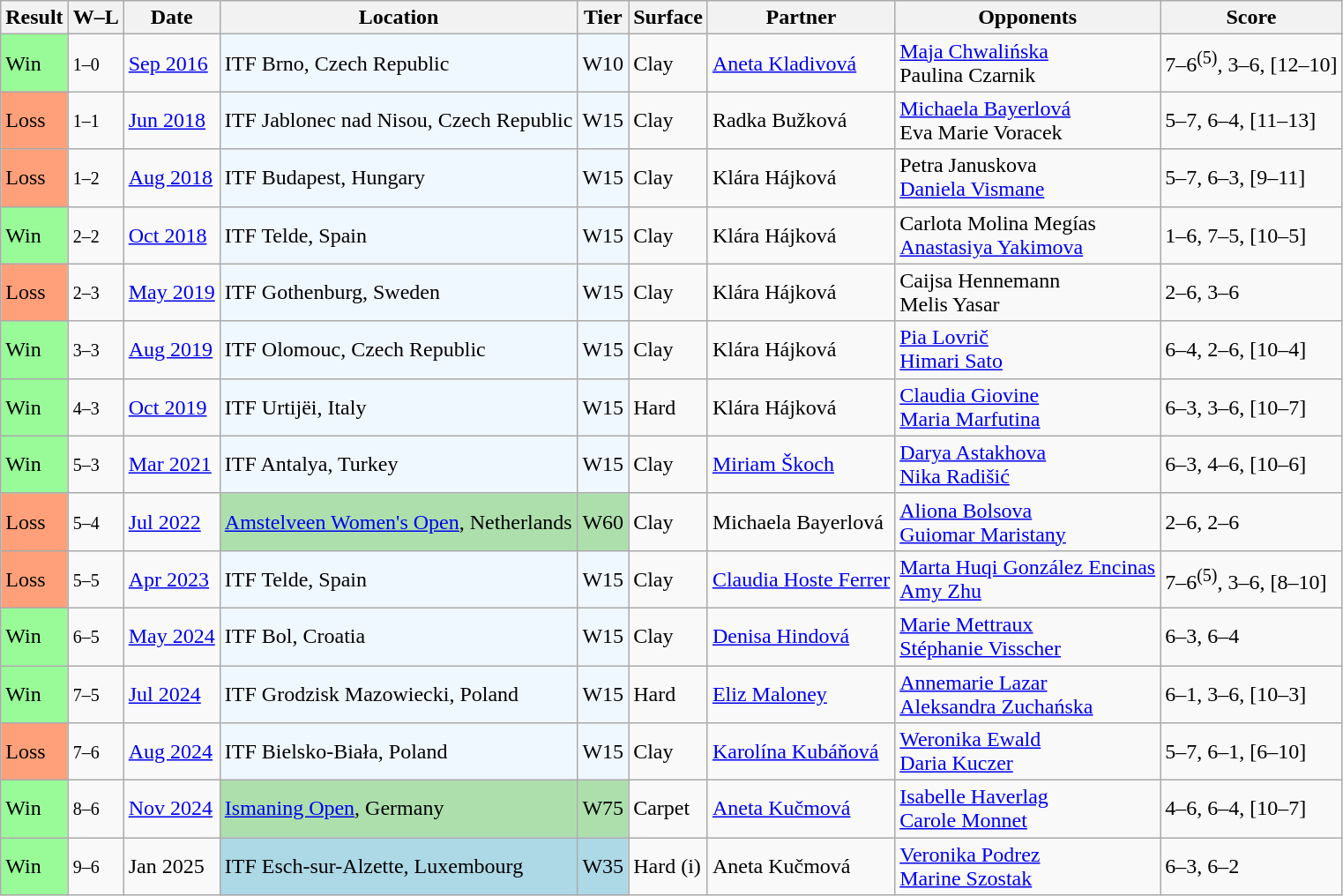<table class="sortable wikitable">
<tr>
<th>Result</th>
<th class="unsortable">W–L</th>
<th>Date</th>
<th>Location</th>
<th>Tier</th>
<th>Surface</th>
<th>Partner</th>
<th>Opponents</th>
<th class="unsortable">Score</th>
</tr>
<tr>
<td style="background:#98fb98;">Win</td>
<td><small>1–0</small></td>
<td><a href='#'>Sep 2016</a></td>
<td style="background:#f0f8ff;">ITF Brno, Czech Republic</td>
<td style="background:#f0f8ff;">W10</td>
<td>Clay</td>
<td> <a href='#'>Aneta Kladivová</a></td>
<td> <a href='#'>Maja Chwalińska</a> <br>  Paulina Czarnik</td>
<td>7–6<sup>(5)</sup>, 3–6, [12–10]</td>
</tr>
<tr>
<td style="background:#ffa07a;">Loss</td>
<td><small>1–1</small></td>
<td><a href='#'>Jun 2018</a></td>
<td style="background:#f0f8ff;">ITF Jablonec nad Nisou, Czech Republic</td>
<td style="background:#f0f8ff;">W15</td>
<td>Clay</td>
<td> Radka Bužková</td>
<td> <a href='#'>Michaela Bayerlová</a> <br>  Eva Marie Voracek</td>
<td>5–7, 6–4, [11–13]</td>
</tr>
<tr>
<td style="background:#ffa07a;">Loss</td>
<td><small>1–2</small></td>
<td><a href='#'>Aug 2018</a></td>
<td style="background:#f0f8ff;">ITF Budapest, Hungary</td>
<td style="background:#f0f8ff;">W15</td>
<td>Clay</td>
<td> Klára Hájková</td>
<td> Petra Januskova <br>  <a href='#'>Daniela Vismane</a></td>
<td>5–7, 6–3, [9–11]</td>
</tr>
<tr>
<td style="background:#98fb98;">Win</td>
<td><small>2–2</small></td>
<td><a href='#'>Oct 2018</a></td>
<td style="background:#f0f8ff;">ITF Telde, Spain</td>
<td style="background:#f0f8ff;">W15</td>
<td>Clay</td>
<td> Klára Hájková</td>
<td> Carlota Molina Megías <br>  <a href='#'>Anastasiya Yakimova</a></td>
<td>1–6, 7–5, [10–5]</td>
</tr>
<tr>
<td style="background:#ffa07a;">Loss</td>
<td><small>2–3</small></td>
<td><a href='#'>May 2019</a></td>
<td style="background:#f0f8ff;">ITF Gothenburg, Sweden</td>
<td style="background:#f0f8ff;">W15</td>
<td>Clay</td>
<td> Klára Hájková</td>
<td> Caijsa Hennemann <br>  Melis Yasar</td>
<td>2–6, 3–6</td>
</tr>
<tr>
<td style="background:#98fb98;">Win</td>
<td><small>3–3</small></td>
<td><a href='#'>Aug 2019</a></td>
<td style="background:#f0f8ff;">ITF Olomouc, Czech Republic</td>
<td style="background:#f0f8ff;">W15</td>
<td>Clay</td>
<td> Klára Hájková</td>
<td> <a href='#'>Pia Lovrič</a> <br>  <a href='#'>Himari Sato</a></td>
<td>6–4, 2–6, [10–4]</td>
</tr>
<tr>
<td style="background:#98fb98;">Win</td>
<td><small>4–3</small></td>
<td><a href='#'>Oct 2019</a></td>
<td style="background:#f0f8ff;">ITF Urtijëi, Italy</td>
<td style="background:#f0f8ff;">W15</td>
<td>Hard</td>
<td> Klára Hájková</td>
<td> <a href='#'>Claudia Giovine</a> <br>  <a href='#'>Maria Marfutina</a></td>
<td>6–3, 3–6, [10–7]</td>
</tr>
<tr>
<td style="background:#98fb98;">Win</td>
<td><small>5–3</small></td>
<td><a href='#'>Mar 2021</a></td>
<td style="background:#f0f8ff;">ITF Antalya, Turkey</td>
<td style="background:#f0f8ff;">W15</td>
<td>Clay</td>
<td> <a href='#'>Miriam Škoch</a></td>
<td> <a href='#'>Darya Astakhova</a> <br>  <a href='#'>Nika Radišić</a></td>
<td>6–3, 4–6, [10–6]</td>
</tr>
<tr>
<td style="background:#ffa07a;">Loss</td>
<td><small>5–4</small></td>
<td><a href='#'>Jul 2022</a></td>
<td style="background:#addfad;"><a href='#'>Amstelveen Women's Open</a>, Netherlands</td>
<td style="background:#addfad;">W60</td>
<td>Clay</td>
<td> Michaela Bayerlová</td>
<td> <a href='#'>Aliona Bolsova</a> <br>  <a href='#'>Guiomar Maristany</a></td>
<td>2–6, 2–6</td>
</tr>
<tr>
<td style="background:#ffa07a;">Loss</td>
<td><small>5–5</small></td>
<td><a href='#'>Apr 2023</a></td>
<td style="background:#f0f8ff;">ITF Telde, Spain</td>
<td style="background:#f0f8ff;">W15</td>
<td>Clay</td>
<td> <a href='#'>Claudia Hoste Ferrer</a></td>
<td> <a href='#'>Marta Huqi González Encinas</a> <br>  <a href='#'>Amy Zhu</a></td>
<td>7–6<sup>(5)</sup>, 3–6, [8–10]</td>
</tr>
<tr>
<td style="background:#98fb98;">Win</td>
<td><small>6–5</small></td>
<td><a href='#'>May 2024</a></td>
<td style="background:#f0f8ff;">ITF Bol, Croatia</td>
<td style="background:#f0f8ff;">W15</td>
<td>Clay</td>
<td> <a href='#'>Denisa Hindová</a></td>
<td> <a href='#'>Marie Mettraux</a> <br>  <a href='#'>Stéphanie Visscher</a></td>
<td>6–3, 6–4</td>
</tr>
<tr>
<td style="background:#98fb98;">Win</td>
<td><small>7–5</small></td>
<td><a href='#'>Jul 2024</a></td>
<td style="background:#f0f8ff;">ITF Grodzisk Mazowiecki, Poland</td>
<td style="background:#f0f8ff;">W15</td>
<td>Hard</td>
<td> <a href='#'>Eliz Maloney</a></td>
<td> <a href='#'>Annemarie Lazar</a> <br>  <a href='#'>Aleksandra Zuchańska</a></td>
<td>6–1, 3–6, [10–3]</td>
</tr>
<tr>
<td style="background:#ffa07a;">Loss</td>
<td><small>7–6</small></td>
<td><a href='#'>Aug 2024</a></td>
<td style="background:#f0f8ff;">ITF Bielsko-Biała, Poland</td>
<td style="background:#f0f8ff;">W15</td>
<td>Clay</td>
<td> <a href='#'>Karolína Kubáňová</a></td>
<td> <a href='#'>Weronika Ewald</a> <br>  <a href='#'>Daria Kuczer</a></td>
<td>5–7, 6–1, [6–10]</td>
</tr>
<tr>
<td style="background:#98fb98;">Win</td>
<td><small>8–6</small></td>
<td><a href='#'>Nov 2024</a></td>
<td style="background:#addfad;"><a href='#'>Ismaning Open</a>, Germany</td>
<td style="background:#addfad;">W75</td>
<td>Carpet</td>
<td> <a href='#'>Aneta Kučmová</a></td>
<td> <a href='#'>Isabelle Haverlag</a> <br>  <a href='#'>Carole Monnet</a></td>
<td>4–6, 6–4, [10–7]</td>
</tr>
<tr>
<td style="background:#98fb98;">Win</td>
<td><small>9–6</small></td>
<td>Jan 2025</td>
<td style="background:lightblue;">ITF Esch-sur-Alzette, Luxembourg</td>
<td style="background:lightblue;">W35</td>
<td>Hard (i)</td>
<td> Aneta Kučmová</td>
<td> <a href='#'>Veronika Podrez</a> <br>  <a href='#'>Marine Szostak</a></td>
<td>6–3, 6–2</td>
</tr>
</table>
